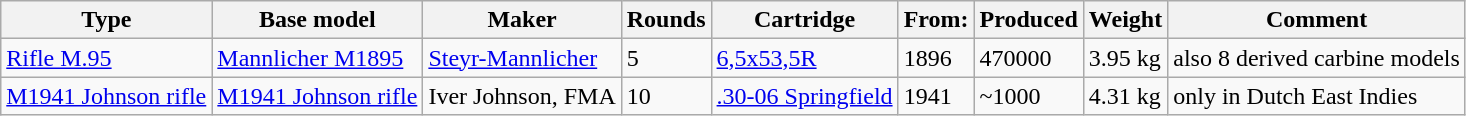<table class="wikitable sortable">
<tr>
<th>Type</th>
<th>Base model</th>
<th>Maker</th>
<th>Rounds</th>
<th>Cartridge</th>
<th>From:</th>
<th>Produced</th>
<th>Weight</th>
<th>Comment</th>
</tr>
<tr>
<td><a href='#'>Rifle M.95</a></td>
<td><a href='#'>Mannlicher M1895</a></td>
<td><a href='#'>Steyr-Mannlicher</a></td>
<td>5</td>
<td><a href='#'>6,5x53,5R</a></td>
<td>1896</td>
<td>470000</td>
<td>3.95 kg</td>
<td>also 8 derived carbine models</td>
</tr>
<tr>
<td><a href='#'>M1941 Johnson rifle</a></td>
<td><a href='#'>M1941 Johnson rifle</a></td>
<td>Iver Johnson, FMA</td>
<td>10</td>
<td><a href='#'>.30-06 Springfield</a></td>
<td>1941</td>
<td>~1000</td>
<td>4.31 kg</td>
<td>only in Dutch East Indies</td>
</tr>
</table>
